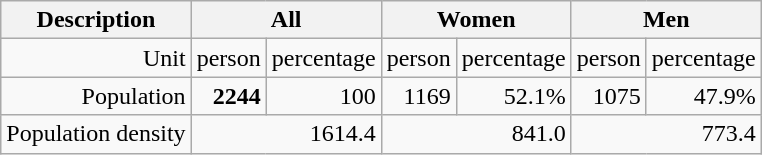<table class="wikitable" style="text-align:right;">
<tr>
<th>Description</th>
<th colspan=2>All</th>
<th colspan=2>Women</th>
<th colspan=2>Men</th>
</tr>
<tr>
<td>Unit</td>
<td>person</td>
<td>percentage</td>
<td>person</td>
<td>percentage</td>
<td>person</td>
<td>percentage</td>
</tr>
<tr ->
<td>Population</td>
<td><strong>2244</strong></td>
<td>100</td>
<td>1169</td>
<td>52.1%</td>
<td>1075</td>
<td>47.9%</td>
</tr>
<tr ->
<td>Population density</td>
<td colspan=2>1614.4</td>
<td colspan=2>841.0</td>
<td colspan=2>773.4</td>
</tr>
</table>
